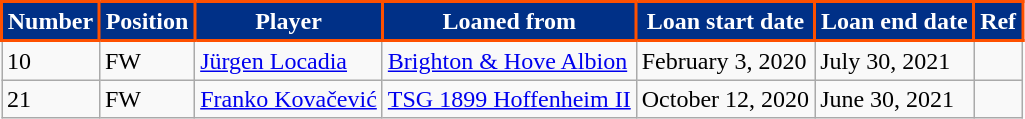<table class="wikitable sortable" style="text-align:left; font-size:100%;">
<tr>
<th style="background:#003087; color:#FFFFFF; border:2px solid #FE5000;" scope="col">Number</th>
<th style="background:#003087; color:#FFFFFF; border:2px solid #FE5000;" scope="col">Position</th>
<th style="background:#003087; color:#FFFFFF; border:2px solid #FE5000;" scope="col">Player</th>
<th style="background:#003087; color:#FFFFFF; border:2px solid #FE5000;" scope="col">Loaned from</th>
<th style="background:#003087; color:#FFFFFF; border:2px solid #FE5000;" scope="col">Loan start date</th>
<th style="background:#003087; color:#FFFFFF; border:2px solid #FE5000;" scope="col">Loan end date</th>
<th style="background:#003087; color:#FFFFFF; border:2px solid #FE5000;" scope="col">Ref</th>
</tr>
<tr>
<td>10</td>
<td>FW</td>
<td> <a href='#'>Jürgen Locadia</a></td>
<td> <a href='#'>Brighton & Hove Albion</a></td>
<td>February 3, 2020</td>
<td>July 30, 2021</td>
<td></td>
</tr>
<tr>
<td>21</td>
<td>FW</td>
<td> <a href='#'>Franko Kovačević</a></td>
<td> <a href='#'>TSG 1899 Hoffenheim II</a></td>
<td>October 12, 2020</td>
<td>June 30, 2021</td>
<td></td>
</tr>
</table>
